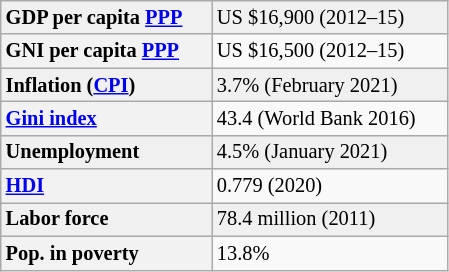<table style="width: 22em; font-size: 85%; text-align: left;" class="wikitable floatright">
<tr>
<th style="text-align:left; background:#f0f0f0; vertical-align:top;">GDP per capita <a href='#'>PPP</a></th>
<td style="background:#f0f0f0; vertical-align:top;">US $16,900 (2012–15)</td>
</tr>
<tr>
<th style="text-align:left; vertical-align:top;">GNI per capita <a href='#'>PPP</a></th>
<td valign="top">US $16,500 (2012–15)</td>
</tr>
<tr>
<th style="text-align:left; background:#f0f0f0; vertical-align:top;">Inflation (<a href='#'>CPI</a>)</th>
<td style="background:#f0f0f0; vertical-align:top;">3.7% (February 2021)</td>
</tr>
<tr>
<th style="text-align:left; vertical-align:top;"><a href='#'>Gini index</a></th>
<td valign="top">43.4 (World Bank 2016)</td>
</tr>
<tr>
<th style="text-align:left; background:#f0f0f0; vertical-align:top;">Unemployment</th>
<td style="background:#f0f0f0; vertical-align:top;">4.5% (January 2021)</td>
</tr>
<tr>
<th style="text-align:left; vertical-align:top;"><a href='#'>HDI</a></th>
<td valign="top"> 0.779 (2020)</td>
</tr>
<tr>
<th style="text-align:left; background:#f0f0f0; vertical-align:top;">Labor force</th>
<td style="background:#f0f0f0; vertical-align:top;">78.4 million (2011)</td>
</tr>
<tr>
<th style="text-align:left; vertical-align:top;">Pop. in poverty</th>
<td valign="top">13.8%</td>
</tr>
</table>
